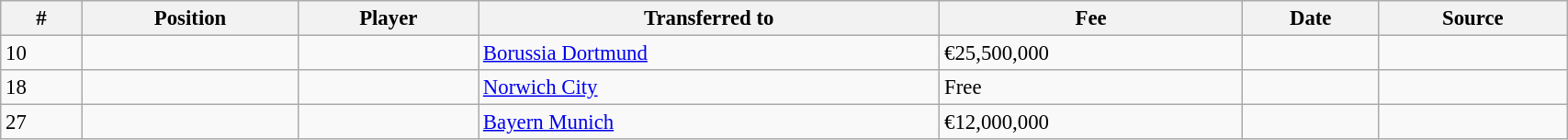<table class="wikitable sortable" style="width:90%; text-align:center; font-size:95%; text-align:left;">
<tr>
<th>#</th>
<th>Position</th>
<th>Player</th>
<th>Transferred to</th>
<th>Fee</th>
<th>Date</th>
<th>Source</th>
</tr>
<tr>
<td>10</td>
<td></td>
<td></td>
<td> <a href='#'>Borussia Dortmund</a></td>
<td>€25,500,000</td>
<td></td>
<td></td>
</tr>
<tr>
<td>18</td>
<td></td>
<td></td>
<td> <a href='#'>Norwich City</a></td>
<td>Free</td>
<td></td>
<td></td>
</tr>
<tr>
<td>27</td>
<td></td>
<td></td>
<td> <a href='#'>Bayern Munich</a></td>
<td>€12,000,000</td>
<td></td>
<td></td>
</tr>
</table>
